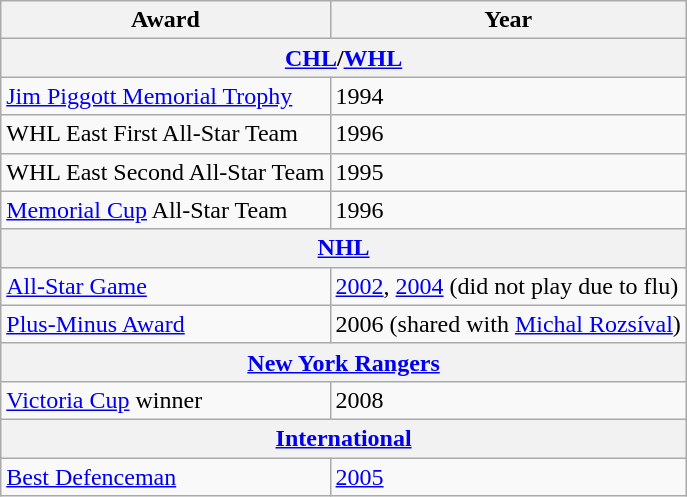<table class="wikitable">
<tr>
<th>Award</th>
<th>Year</th>
</tr>
<tr>
<th colspan="3"><a href='#'>CHL</a>/<a href='#'>WHL</a></th>
</tr>
<tr>
<td><a href='#'>Jim Piggott Memorial Trophy</a></td>
<td>1994</td>
</tr>
<tr>
<td>WHL East First All-Star Team</td>
<td>1996</td>
</tr>
<tr>
<td>WHL East Second All-Star Team</td>
<td>1995</td>
</tr>
<tr>
<td><a href='#'>Memorial Cup</a> All-Star Team</td>
<td>1996</td>
</tr>
<tr>
<th colspan="3"><a href='#'>NHL</a></th>
</tr>
<tr>
<td><a href='#'>All-Star Game</a></td>
<td><a href='#'>2002</a>, <a href='#'>2004</a> (did not play due to flu)</td>
</tr>
<tr>
<td><a href='#'>Plus-Minus Award</a></td>
<td>2006 (shared with <a href='#'>Michal Rozsíval</a>)</td>
</tr>
<tr>
<th colspan="3"><a href='#'>New York Rangers</a></th>
</tr>
<tr>
<td><a href='#'>Victoria Cup</a> winner</td>
<td>2008</td>
</tr>
<tr>
<th colspan="3"><a href='#'>International</a></th>
</tr>
<tr>
<td><a href='#'>Best Defenceman</a></td>
<td><a href='#'>2005</a></td>
</tr>
</table>
